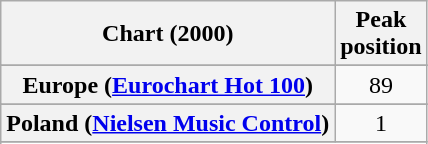<table class="wikitable sortable plainrowheaders" style="text-align:center">
<tr>
<th scope="col">Chart (2000)</th>
<th scope="col">Peak<br>position</th>
</tr>
<tr>
</tr>
<tr>
</tr>
<tr>
</tr>
<tr>
<th scope="row">Europe (<a href='#'>Eurochart Hot 100</a>)</th>
<td>89</td>
</tr>
<tr>
</tr>
<tr>
</tr>
<tr>
</tr>
<tr>
</tr>
<tr>
</tr>
<tr>
<th scope="row">Poland (<a href='#'>Nielsen Music Control</a>)</th>
<td>1</td>
</tr>
<tr>
</tr>
<tr>
</tr>
<tr>
</tr>
</table>
